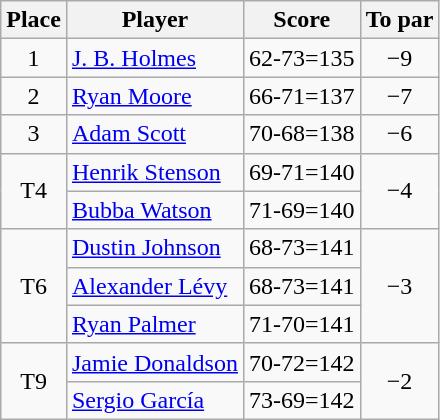<table class="wikitable">
<tr>
<th>Place</th>
<th>Player</th>
<th>Score</th>
<th>To par</th>
</tr>
<tr>
<td align=center>1</td>
<td> <a href='#'>J. B. Holmes</a></td>
<td>62-73=135</td>
<td align=center>−9</td>
</tr>
<tr>
<td align=center>2</td>
<td> <a href='#'>Ryan Moore</a></td>
<td>66-71=137</td>
<td align=center>−7</td>
</tr>
<tr>
<td align=center>3</td>
<td> <a href='#'>Adam Scott</a></td>
<td>70-68=138</td>
<td align=center>−6</td>
</tr>
<tr>
<td rowspan=2 align=center>T4</td>
<td> <a href='#'>Henrik Stenson</a></td>
<td>69-71=140</td>
<td rowspan=2 align=center>−4</td>
</tr>
<tr>
<td> <a href='#'>Bubba Watson</a></td>
<td>71-69=140</td>
</tr>
<tr>
<td rowspan=3 align=center>T6</td>
<td> <a href='#'>Dustin Johnson</a></td>
<td>68-73=141</td>
<td rowspan=3 align=center>−3</td>
</tr>
<tr>
<td> <a href='#'>Alexander Lévy</a></td>
<td>68-73=141</td>
</tr>
<tr>
<td> <a href='#'>Ryan Palmer</a></td>
<td>71-70=141</td>
</tr>
<tr>
<td rowspan=2 align=center>T9</td>
<td> <a href='#'>Jamie Donaldson</a></td>
<td>70-72=142</td>
<td rowspan=2 align=center>−2</td>
</tr>
<tr>
<td> <a href='#'>Sergio García</a></td>
<td>73-69=142</td>
</tr>
</table>
